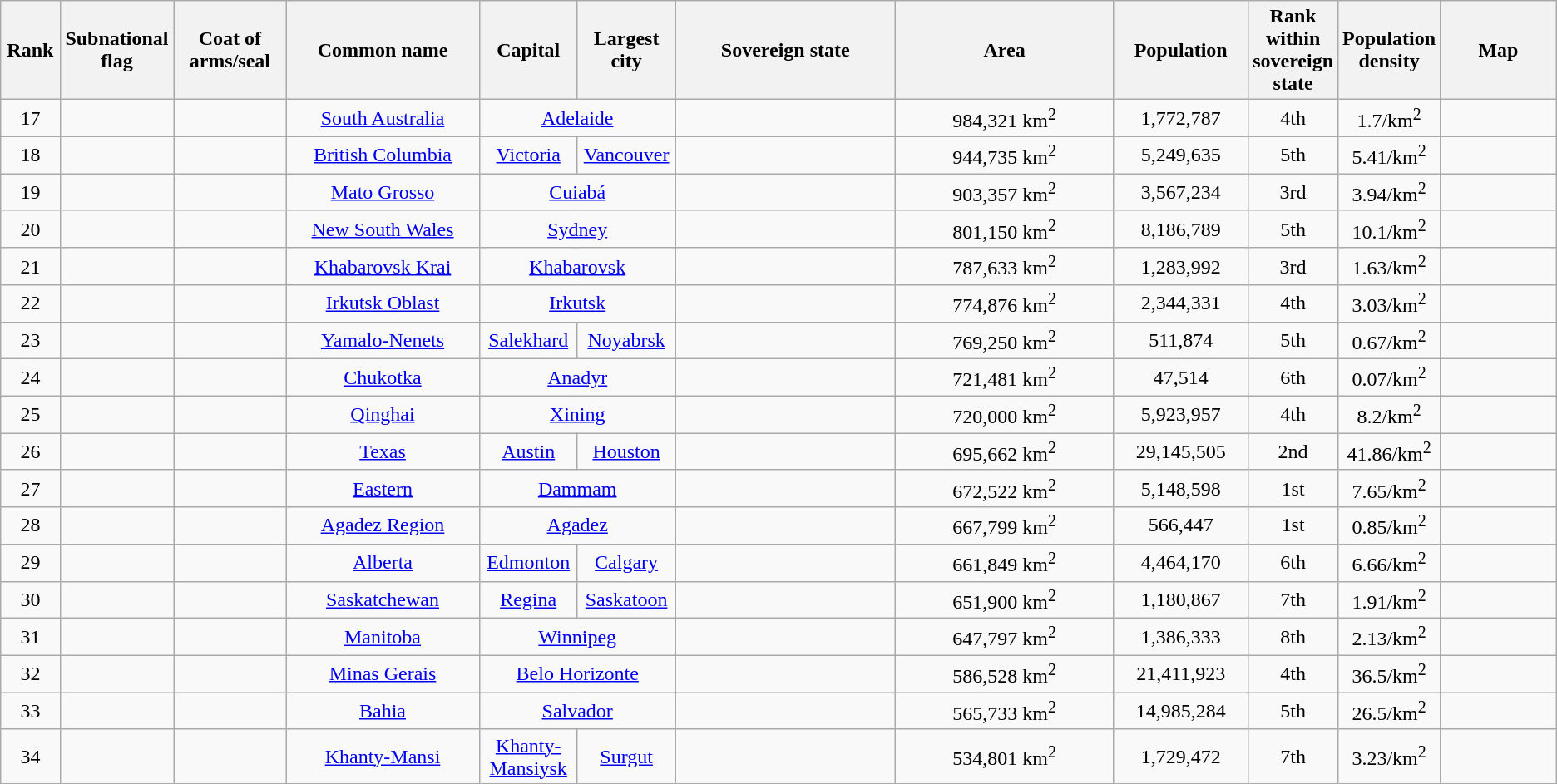<table class="sortable wikitable" style="text-align:center">
<tr>
<th width=3.83%>Rank</th>
<th width=7.33%>Subnational flag</th>
<th width=7.33%>Coat of arms/seal</th>
<th width=12.83%>Common name</th>
<th width=6.33%>Capital</th>
<th width=6.33%>Largest city</th>
<th width=14.83%>Sovereign state</th>
<th width=14.83%>Area</th>
<th width=8.83%>Population</th>
<th width=3.83%>Rank within sovereign state</th>
<th width=5.33%>Population density</th>
<th width=7.83%>Map</th>
</tr>
<tr>
<td>17</td>
<td></td>
<td></td>
<td><a href='#'>South Australia</a></td>
<td colspan="2"><a href='#'>Adelaide</a></td>
<td></td>
<td>984,321 km<sup>2</sup></td>
<td>1,772,787</td>
<td>4th</td>
<td>1.7/km<sup>2</sup></td>
<td></td>
</tr>
<tr>
<td>18</td>
<td></td>
<td></td>
<td><a href='#'>British Columbia</a></td>
<td><a href='#'>Victoria</a></td>
<td><a href='#'>Vancouver</a></td>
<td></td>
<td>944,735 km<sup>2</sup></td>
<td>5,249,635</td>
<td>5th</td>
<td>5.41/km<sup>2</sup></td>
<td></td>
</tr>
<tr>
<td>19</td>
<td></td>
<td></td>
<td><a href='#'>Mato Grosso</a></td>
<td colspan="2"><a href='#'>Cuiabá</a></td>
<td></td>
<td>903,357 km<sup>2</sup></td>
<td>3,567,234</td>
<td>3rd</td>
<td>3.94/km<sup>2</sup></td>
<td></td>
</tr>
<tr>
<td>20</td>
<td></td>
<td></td>
<td><a href='#'>New South Wales</a></td>
<td colspan="2"><a href='#'>Sydney</a></td>
<td></td>
<td>801,150 km<sup>2</sup></td>
<td>8,186,789</td>
<td>5th</td>
<td>10.1/km<sup>2</sup></td>
<td></td>
</tr>
<tr>
<td>21</td>
<td></td>
<td></td>
<td><a href='#'>Khabarovsk Krai</a></td>
<td colspan="2"><a href='#'>Khabarovsk</a></td>
<td></td>
<td>787,633 km<sup>2</sup></td>
<td>1,283,992</td>
<td>3rd</td>
<td>1.63/km<sup>2</sup></td>
<td></td>
</tr>
<tr>
<td>22</td>
<td></td>
<td></td>
<td><a href='#'>Irkutsk Oblast</a></td>
<td colspan="2"><a href='#'>Irkutsk</a></td>
<td></td>
<td>774,876 km<sup>2</sup></td>
<td>2,344,331</td>
<td>4th</td>
<td>3.03/km<sup>2</sup></td>
<td></td>
</tr>
<tr>
<td>23</td>
<td></td>
<td></td>
<td><a href='#'>Yamalo-Nenets</a></td>
<td><a href='#'>Salekhard</a></td>
<td><a href='#'>Noyabrsk</a></td>
<td></td>
<td>769,250 km<sup>2</sup></td>
<td>511,874</td>
<td>5th</td>
<td>0.67/km<sup>2</sup></td>
<td></td>
</tr>
<tr>
<td>24</td>
<td></td>
<td></td>
<td><a href='#'>Chukotka</a></td>
<td colspan="2"><a href='#'>Anadyr</a></td>
<td></td>
<td>721,481 km<sup>2</sup></td>
<td>47,514</td>
<td>6th</td>
<td>0.07/km<sup>2</sup></td>
<td></td>
</tr>
<tr>
<td>25</td>
<td></td>
<td></td>
<td><a href='#'>Qinghai</a></td>
<td colspan="2"><a href='#'>Xining</a></td>
<td></td>
<td>720,000 km<sup>2</sup></td>
<td>5,923,957</td>
<td>4th</td>
<td>8.2/km<sup>2</sup></td>
<td></td>
</tr>
<tr>
<td>26</td>
<td></td>
<td></td>
<td><a href='#'>Texas</a></td>
<td><a href='#'>Austin</a></td>
<td><a href='#'>Houston</a></td>
<td></td>
<td>695,662 km<sup>2</sup></td>
<td>29,145,505</td>
<td>2nd</td>
<td>41.86/km<sup>2</sup></td>
<td></td>
</tr>
<tr>
<td>27</td>
<td></td>
<td></td>
<td><a href='#'>Eastern</a></td>
<td colspan="2"><a href='#'>Dammam</a></td>
<td></td>
<td>672,522 km<sup>2</sup></td>
<td>5,148,598</td>
<td>1st</td>
<td>7.65/km<sup>2</sup></td>
<td></td>
</tr>
<tr>
<td>28</td>
<td></td>
<td></td>
<td><a href='#'>Agadez Region</a></td>
<td colspan="2"><a href='#'>Agadez</a></td>
<td></td>
<td>667,799 km<sup>2</sup></td>
<td>566,447</td>
<td>1st</td>
<td>0.85/km<sup>2</sup></td>
<td></td>
</tr>
<tr>
<td>29</td>
<td></td>
<td></td>
<td><a href='#'>Alberta</a></td>
<td><a href='#'>Edmonton</a></td>
<td><a href='#'>Calgary</a></td>
<td></td>
<td>661,849 km<sup>2</sup></td>
<td>4,464,170</td>
<td>6th</td>
<td>6.66/km<sup>2</sup></td>
<td></td>
</tr>
<tr>
<td>30</td>
<td></td>
<td></td>
<td><a href='#'>Saskatchewan</a></td>
<td><a href='#'>Regina</a></td>
<td><a href='#'>Saskatoon</a></td>
<td></td>
<td>651,900 km<sup>2</sup></td>
<td>1,180,867</td>
<td>7th</td>
<td>1.91/km<sup>2</sup></td>
<td></td>
</tr>
<tr>
<td>31</td>
<td></td>
<td></td>
<td><a href='#'>Manitoba</a></td>
<td colspan="2"><a href='#'>Winnipeg</a></td>
<td></td>
<td>647,797 km<sup>2</sup></td>
<td>1,386,333</td>
<td>8th</td>
<td>2.13/km<sup>2</sup></td>
<td></td>
</tr>
<tr>
<td>32</td>
<td></td>
<td></td>
<td><a href='#'>Minas Gerais</a></td>
<td colspan="2"><a href='#'>Belo Horizonte</a></td>
<td></td>
<td>586,528 km<sup>2</sup></td>
<td>21,411,923</td>
<td>4th</td>
<td>36.5/km<sup>2</sup></td>
<td></td>
</tr>
<tr>
<td>33</td>
<td></td>
<td></td>
<td><a href='#'>Bahia</a></td>
<td colspan="2"><a href='#'>Salvador</a></td>
<td></td>
<td>565,733 km<sup>2</sup></td>
<td>14,985,284</td>
<td>5th</td>
<td>26.5/km<sup>2</sup></td>
<td></td>
</tr>
<tr>
<td>34</td>
<td></td>
<td></td>
<td><a href='#'>Khanty-Mansi</a></td>
<td><a href='#'>Khanty-Mansiysk</a></td>
<td><a href='#'>Surgut</a></td>
<td></td>
<td>534,801 km<sup>2</sup></td>
<td>1,729,472</td>
<td>7th</td>
<td>3.23/km<sup>2</sup></td>
<td></td>
</tr>
</table>
